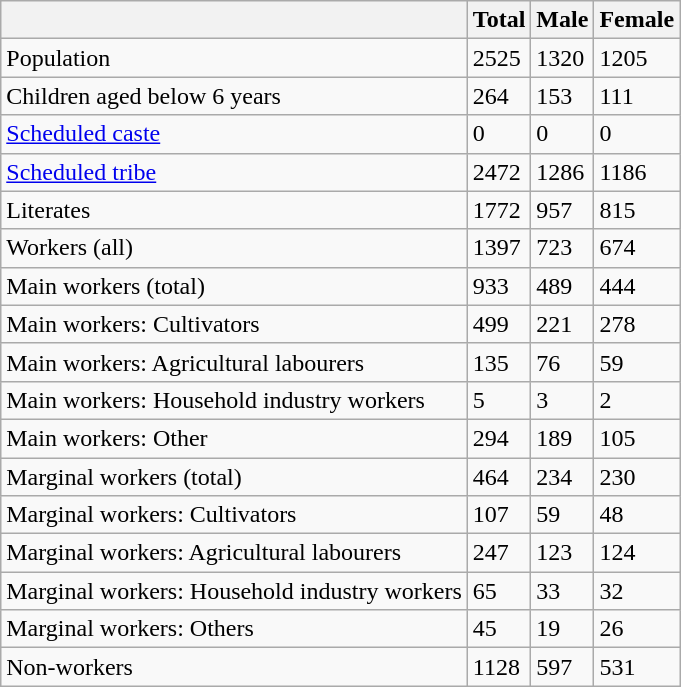<table class="wikitable sortable">
<tr>
<th></th>
<th>Total</th>
<th>Male</th>
<th>Female</th>
</tr>
<tr>
<td>Population</td>
<td>2525</td>
<td>1320</td>
<td>1205</td>
</tr>
<tr>
<td>Children aged below 6 years</td>
<td>264</td>
<td>153</td>
<td>111</td>
</tr>
<tr>
<td><a href='#'>Scheduled caste</a></td>
<td>0</td>
<td>0</td>
<td>0</td>
</tr>
<tr>
<td><a href='#'>Scheduled tribe</a></td>
<td>2472</td>
<td>1286</td>
<td>1186</td>
</tr>
<tr>
<td>Literates</td>
<td>1772</td>
<td>957</td>
<td>815</td>
</tr>
<tr>
<td>Workers (all)</td>
<td>1397</td>
<td>723</td>
<td>674</td>
</tr>
<tr>
<td>Main workers (total)</td>
<td>933</td>
<td>489</td>
<td>444</td>
</tr>
<tr>
<td>Main workers: Cultivators</td>
<td>499</td>
<td>221</td>
<td>278</td>
</tr>
<tr>
<td>Main workers: Agricultural labourers</td>
<td>135</td>
<td>76</td>
<td>59</td>
</tr>
<tr>
<td>Main workers: Household industry workers</td>
<td>5</td>
<td>3</td>
<td>2</td>
</tr>
<tr>
<td>Main workers: Other</td>
<td>294</td>
<td>189</td>
<td>105</td>
</tr>
<tr>
<td>Marginal workers (total)</td>
<td>464</td>
<td>234</td>
<td>230</td>
</tr>
<tr>
<td>Marginal workers: Cultivators</td>
<td>107</td>
<td>59</td>
<td>48</td>
</tr>
<tr>
<td>Marginal workers: Agricultural labourers</td>
<td>247</td>
<td>123</td>
<td>124</td>
</tr>
<tr>
<td>Marginal workers: Household industry workers</td>
<td>65</td>
<td>33</td>
<td>32</td>
</tr>
<tr>
<td>Marginal workers: Others</td>
<td>45</td>
<td>19</td>
<td>26</td>
</tr>
<tr>
<td>Non-workers</td>
<td>1128</td>
<td>597</td>
<td>531</td>
</tr>
</table>
